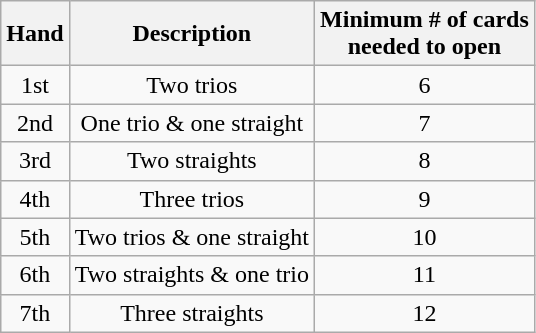<table class="wikitable" style="text-align: center;">
<tr>
<th>Hand</th>
<th>Description</th>
<th>Minimum # of cards<br>needed to open</th>
</tr>
<tr>
<td>1st</td>
<td>Two trios</td>
<td>6</td>
</tr>
<tr>
<td>2nd</td>
<td>One trio & one straight</td>
<td>7</td>
</tr>
<tr>
<td>3rd</td>
<td>Two straights</td>
<td>8</td>
</tr>
<tr>
<td>4th</td>
<td>Three trios</td>
<td>9</td>
</tr>
<tr>
<td>5th</td>
<td>Two trios & one straight</td>
<td>10</td>
</tr>
<tr>
<td>6th</td>
<td>Two straights & one trio</td>
<td>11</td>
</tr>
<tr>
<td>7th</td>
<td>Three straights</td>
<td>12</td>
</tr>
</table>
